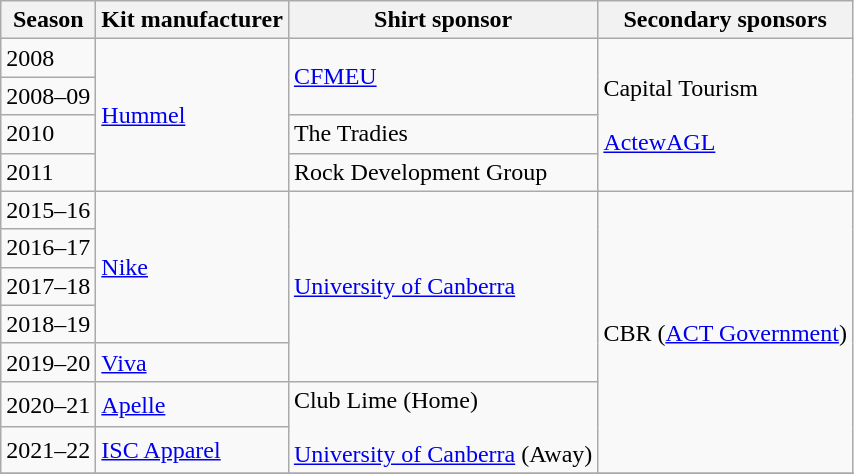<table class="wikitable">
<tr>
<th>Season</th>
<th>Kit manufacturer</th>
<th>Shirt sponsor</th>
<th>Secondary sponsors</th>
</tr>
<tr>
<td>2008</td>
<td rowspan="4"><a href='#'>Hummel</a></td>
<td rowspan="2"><a href='#'>CFMEU</a></td>
<td rowspan="4">Capital Tourism<br><br><a href='#'>ActewAGL</a></td>
</tr>
<tr>
<td>2008–09</td>
</tr>
<tr>
<td>2010</td>
<td>The Tradies</td>
</tr>
<tr>
<td>2011</td>
<td>Rock Development Group</td>
</tr>
<tr>
<td>2015–16</td>
<td rowspan="4"><a href='#'>Nike</a></td>
<td rowspan="5"><a href='#'>University of Canberra</a></td>
<td rowspan="7">CBR (<a href='#'>ACT Government</a>)</td>
</tr>
<tr>
<td>2016–17</td>
</tr>
<tr>
<td>2017–18</td>
</tr>
<tr>
<td>2018–19</td>
</tr>
<tr>
<td>2019–20</td>
<td><a href='#'>Viva</a></td>
</tr>
<tr>
<td>2020–21</td>
<td><a href='#'>Apelle</a></td>
<td rowspan="2">Club Lime (Home) <br><br><a href='#'>University of Canberra</a> (Away)</td>
</tr>
<tr>
<td>2021–22</td>
<td><a href='#'>ISC Apparel</a></td>
</tr>
<tr>
</tr>
</table>
